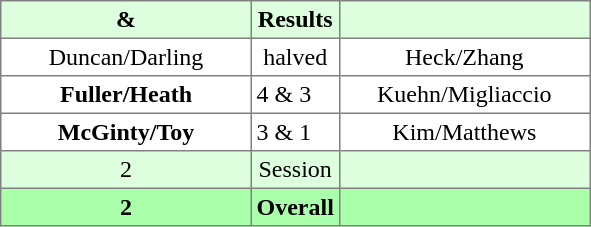<table border="1" cellpadding="3" style="border-collapse:collapse; text-align:center;">
<tr style="background:#ddffdd;">
<th width=160> & </th>
<th>Results</th>
<th width=160></th>
</tr>
<tr>
<td>Duncan/Darling</td>
<td>halved</td>
<td>Heck/Zhang</td>
</tr>
<tr>
<td><strong>Fuller/Heath</strong></td>
<td align=left> 4 & 3</td>
<td>Kuehn/Migliaccio</td>
</tr>
<tr>
<td><strong>McGinty/Toy</strong></td>
<td align=left> 3 & 1</td>
<td>Kim/Matthews</td>
</tr>
<tr style="background:#ddffdd;">
<td>2</td>
<td>Session</td>
<td></td>
</tr>
<tr style="background:#aaffaa;">
<th>2</th>
<th>Overall</th>
<th></th>
</tr>
</table>
